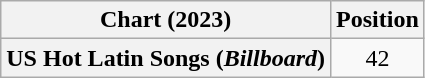<table class="wikitable sortable plainrowheaders" style="text-align:center">
<tr>
<th scope="col">Chart (2023)</th>
<th scope="col">Position</th>
</tr>
<tr>
<th scope="row">US Hot Latin Songs (<em>Billboard</em>)</th>
<td>42</td>
</tr>
</table>
